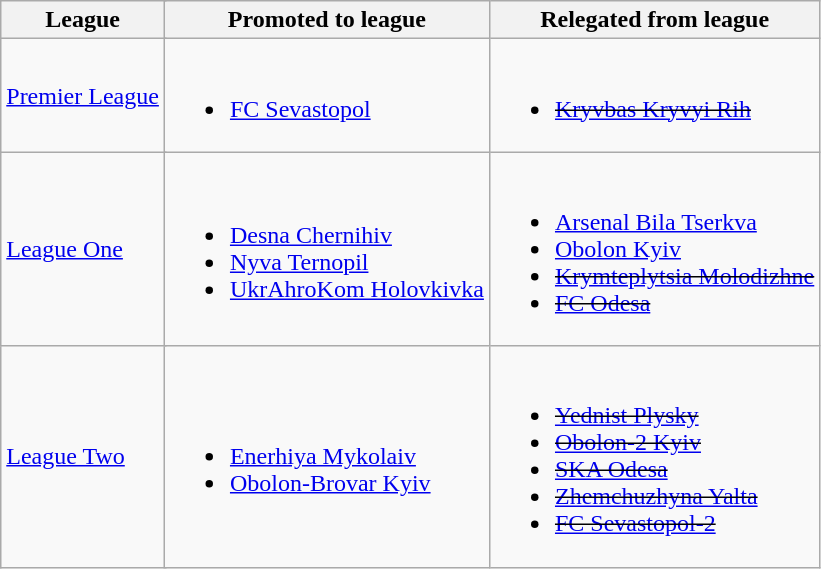<table class="wikitable">
<tr>
<th colspan=2>League</th>
<th>Promoted to league</th>
<th>Relegated from league</th>
</tr>
<tr>
<td colspan=2><a href='#'>Premier League</a></td>
<td><br><ul><li><a href='#'>FC Sevastopol</a></li></ul></td>
<td><br><ul><li><del><a href='#'>Kryvbas Kryvyi Rih</a></del></li></ul></td>
</tr>
<tr>
<td colspan=2><a href='#'>League One</a></td>
<td><br><ul><li><a href='#'>Desna Chernihiv</a></li><li><a href='#'>Nyva Ternopil</a></li><li><a href='#'>UkrAhroKom Holovkivka</a></li></ul></td>
<td><br><ul><li><a href='#'>Arsenal Bila Tserkva</a></li><li><a href='#'>Obolon Kyiv</a></li><li><del><a href='#'>Krymteplytsia Molodizhne</a></del></li><li><del><a href='#'>FC Odesa</a></del></li></ul></td>
</tr>
<tr>
<td colspan=2><a href='#'>League Two</a></td>
<td><br><ul><li><a href='#'>Enerhiya Mykolaiv</a></li><li><a href='#'>Obolon-Brovar Kyiv</a></li></ul></td>
<td><br><ul><li><del><a href='#'>Yednist Plysky</a></del></li><li><del><a href='#'>Obolon-2 Kyiv</a></del></li><li><del><a href='#'>SKA Odesa</a></del></li><li><del><a href='#'>Zhemchuzhyna Yalta</a></del></li><li><del><a href='#'>FC Sevastopol-2</a></del></li></ul></td>
</tr>
</table>
